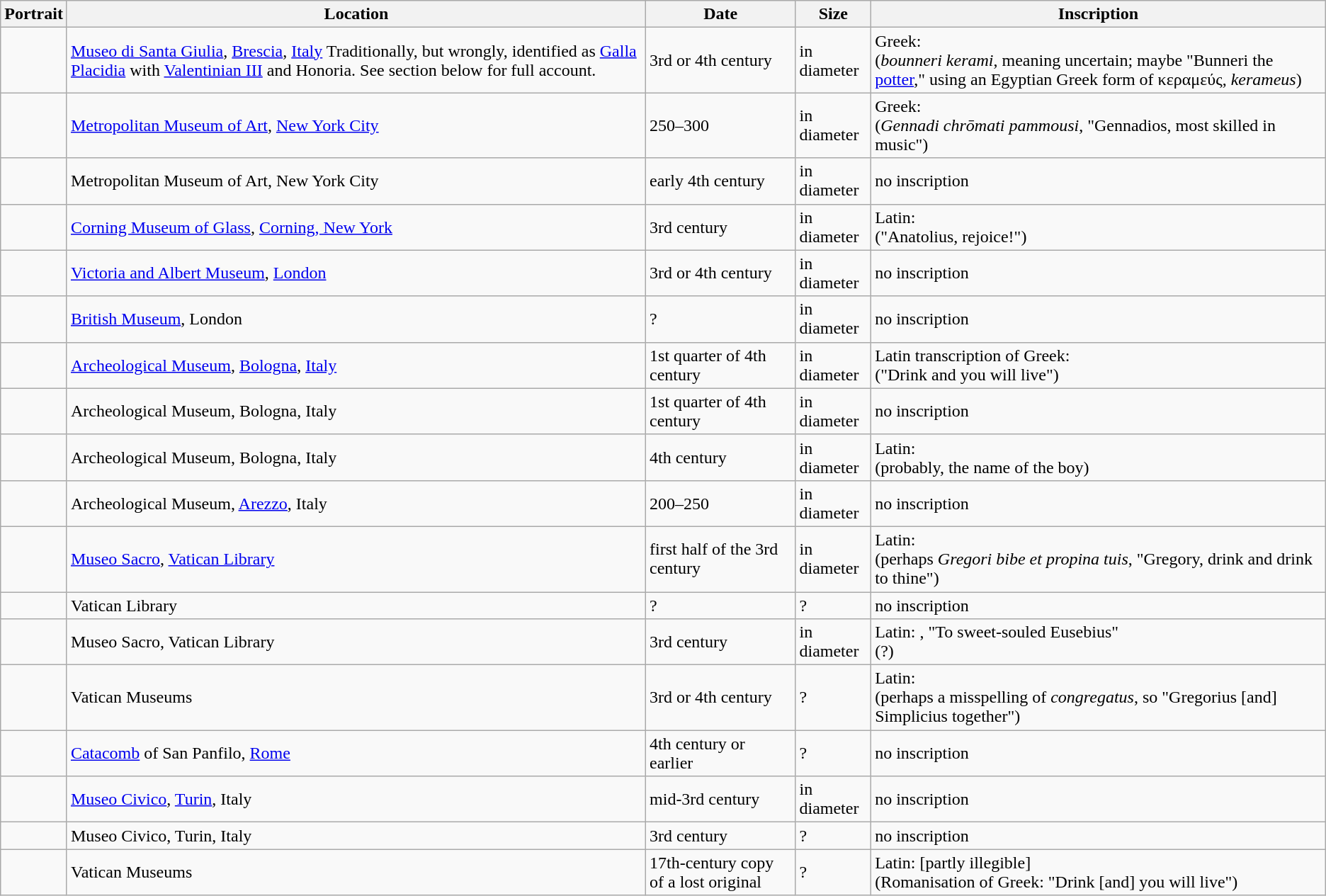<table class="wikitable" border="1">
<tr>
<th>Portrait</th>
<th>Location</th>
<th>Date</th>
<th>Size</th>
<th>Inscription</th>
</tr>
<tr>
<td></td>
<td><a href='#'>Museo di Santa Giulia</a>, <a href='#'>Brescia</a>, <a href='#'>Italy</a> Traditionally, but wrongly, identified as <a href='#'>Galla Placidia</a> with <a href='#'>Valentinian III</a> and Honoria. See section below for full account.</td>
<td>3rd or 4th century</td>
<td> in diameter</td>
<td>Greek: <br>(<em>bounneri kerami</em>, meaning uncertain; maybe "Bunneri the <a href='#'>potter</a>," using an Egyptian Greek form of κεραμεύς, <em>kerameus</em>)</td>
</tr>
<tr>
<td></td>
<td><a href='#'>Metropolitan Museum of Art</a>, <a href='#'>New York City</a></td>
<td>250–300</td>
<td> in diameter</td>
<td>Greek: <br>(<em>Gennadi chrōmati pammousi</em>, "Gennadios, most skilled in music")</td>
</tr>
<tr>
<td></td>
<td>Metropolitan Museum of Art, New York City</td>
<td>early 4th century</td>
<td> in diameter</td>
<td>no inscription</td>
</tr>
<tr>
<td></td>
<td><a href='#'>Corning Museum of Glass</a>, <a href='#'>Corning, New York</a></td>
<td>3rd century</td>
<td> in diameter</td>
<td>Latin: <br>("Anatolius, rejoice!")</td>
</tr>
<tr>
<td></td>
<td><a href='#'>Victoria and Albert Museum</a>, <a href='#'>London</a></td>
<td>3rd or 4th century</td>
<td> in diameter</td>
<td>no inscription</td>
</tr>
<tr>
<td></td>
<td><a href='#'>British Museum</a>, London</td>
<td>?</td>
<td> in diameter</td>
<td>no inscription</td>
</tr>
<tr>
<td></td>
<td><a href='#'>Archeological Museum</a>, <a href='#'>Bologna</a>, <a href='#'>Italy</a></td>
<td>1st quarter of 4th century</td>
<td> in diameter</td>
<td>Latin transcription of Greek: <br>("Drink and you will live")</td>
</tr>
<tr>
<td></td>
<td>Archeological Museum, Bologna, Italy</td>
<td>1st quarter of 4th century</td>
<td> in diameter</td>
<td>no inscription</td>
</tr>
<tr>
<td></td>
<td>Archeological Museum, Bologna, Italy</td>
<td>4th century</td>
<td> in diameter</td>
<td>Latin: <br>(probably, the name of the boy)</td>
</tr>
<tr>
<td></td>
<td>Archeological Museum, <a href='#'>Arezzo</a>, Italy</td>
<td>200–250</td>
<td> in diameter</td>
<td>no inscription</td>
</tr>
<tr>
<td></td>
<td><a href='#'>Museo Sacro</a>, <a href='#'>Vatican Library</a></td>
<td>first half of the 3rd century</td>
<td> in diameter</td>
<td>Latin: <br>(perhaps <em>Gregori bibe et propina tuis</em>, "Gregory, drink and drink to thine")</td>
</tr>
<tr>
<td></td>
<td>Vatican Library</td>
<td>?</td>
<td>?</td>
<td>no inscription</td>
</tr>
<tr>
<td></td>
<td>Museo Sacro, Vatican Library</td>
<td>3rd century</td>
<td> in diameter</td>
<td>Latin: , "To sweet-souled Eusebius"<br>(?)</td>
</tr>
<tr>
<td></td>
<td>Vatican Museums</td>
<td>3rd or 4th century</td>
<td>?</td>
<td>Latin: <br>(perhaps a misspelling of <em>congregatus</em>, so "Gregorius [and] Simplicius together")</td>
</tr>
<tr>
<td></td>
<td><a href='#'>Catacomb</a> of San Panfilo, <a href='#'>Rome</a></td>
<td>4th century or earlier</td>
<td>?</td>
<td>no inscription</td>
</tr>
<tr>
<td></td>
<td><a href='#'>Museo Civico</a>, <a href='#'>Turin</a>, Italy</td>
<td>mid-3rd century</td>
<td> in diameter</td>
<td>no inscription</td>
</tr>
<tr>
<td></td>
<td>Museo Civico, Turin, Italy</td>
<td>3rd century</td>
<td>?</td>
<td>no inscription</td>
</tr>
<tr>
<td></td>
<td>Vatican Museums</td>
<td>17th-century copy of a lost original</td>
<td>?</td>
<td>Latin: [partly illegible] <br>(Romanisation of Greek: "Drink [and] you will live")</td>
</tr>
</table>
